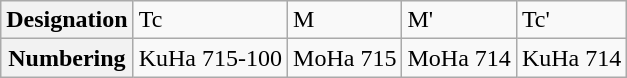<table class="wikitable">
<tr>
<th>Designation</th>
<td>Tc</td>
<td>M</td>
<td>M'</td>
<td>Tc'</td>
</tr>
<tr>
<th>Numbering</th>
<td>KuHa 715-100</td>
<td>MoHa 715</td>
<td>MoHa 714</td>
<td>KuHa 714</td>
</tr>
</table>
